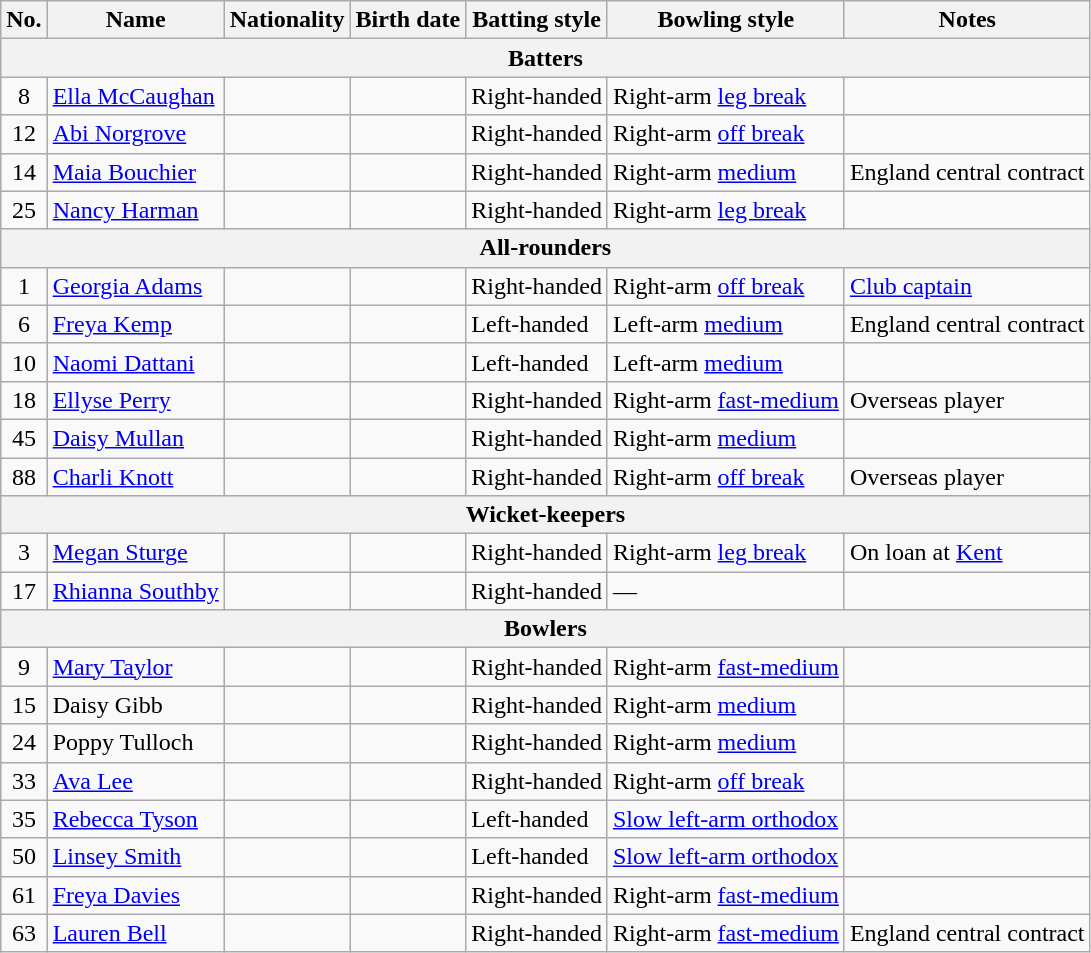<table class="wikitable">
<tr>
<th>No.</th>
<th>Name</th>
<th>Nationality</th>
<th>Birth date</th>
<th>Batting style</th>
<th>Bowling style</th>
<th>Notes</th>
</tr>
<tr>
<th colspan="7">Batters</th>
</tr>
<tr>
<td style="text-align:center">8</td>
<td><a href='#'>Ella McCaughan</a></td>
<td></td>
<td></td>
<td>Right-handed</td>
<td>Right-arm <a href='#'>leg break</a></td>
<td></td>
</tr>
<tr>
<td style="text-align:center">12</td>
<td><a href='#'>Abi Norgrove</a></td>
<td></td>
<td></td>
<td>Right-handed</td>
<td>Right-arm <a href='#'>off break</a></td>
<td></td>
</tr>
<tr>
<td style="text-align:center">14</td>
<td><a href='#'>Maia Bouchier</a> </td>
<td></td>
<td></td>
<td>Right-handed</td>
<td>Right-arm <a href='#'>medium</a></td>
<td>England central contract</td>
</tr>
<tr>
<td style="text-align:center">25</td>
<td><a href='#'>Nancy Harman</a></td>
<td></td>
<td></td>
<td>Right-handed</td>
<td>Right-arm <a href='#'>leg break</a></td>
<td></td>
</tr>
<tr>
<th colspan="7">All-rounders</th>
</tr>
<tr>
<td style="text-align:center">1</td>
<td><a href='#'>Georgia Adams</a> </td>
<td></td>
<td></td>
<td>Right-handed</td>
<td>Right-arm <a href='#'>off break</a></td>
<td><a href='#'>Club captain</a></td>
</tr>
<tr>
<td style="text-align:center">6</td>
<td><a href='#'>Freya Kemp</a> </td>
<td></td>
<td></td>
<td>Left-handed</td>
<td>Left-arm <a href='#'>medium</a></td>
<td>England central contract</td>
</tr>
<tr>
<td style="text-align:center">10</td>
<td><a href='#'>Naomi Dattani</a></td>
<td></td>
<td></td>
<td>Left-handed</td>
<td>Left-arm <a href='#'>medium</a></td>
<td></td>
</tr>
<tr>
<td style="text-align:center">18</td>
<td><a href='#'>Ellyse Perry</a> </td>
<td></td>
<td></td>
<td>Right-handed</td>
<td>Right-arm <a href='#'>fast-medium</a></td>
<td>Overseas player</td>
</tr>
<tr>
<td style="text-align:center">45</td>
<td><a href='#'>Daisy Mullan</a></td>
<td></td>
<td></td>
<td>Right-handed</td>
<td>Right-arm <a href='#'>medium</a></td>
<td></td>
</tr>
<tr>
<td style="text-align:center">88</td>
<td><a href='#'>Charli Knott</a></td>
<td></td>
<td></td>
<td>Right-handed</td>
<td>Right-arm <a href='#'>off break</a></td>
<td>Overseas player</td>
</tr>
<tr>
<th colspan="7">Wicket-keepers</th>
</tr>
<tr>
<td style="text-align:center">3</td>
<td><a href='#'>Megan Sturge</a></td>
<td></td>
<td></td>
<td>Right-handed</td>
<td>Right-arm <a href='#'>leg break</a></td>
<td>On loan at <a href='#'>Kent</a></td>
</tr>
<tr>
<td style="text-align:center">17</td>
<td><a href='#'>Rhianna Southby</a></td>
<td></td>
<td></td>
<td>Right-handed</td>
<td>—</td>
<td></td>
</tr>
<tr>
<th colspan="7">Bowlers</th>
</tr>
<tr>
<td style="text-align:center">9</td>
<td><a href='#'>Mary Taylor</a></td>
<td></td>
<td></td>
<td>Right-handed</td>
<td>Right-arm <a href='#'>fast-medium</a></td>
<td></td>
</tr>
<tr>
<td style="text-align:center">15</td>
<td>Daisy Gibb</td>
<td></td>
<td></td>
<td>Right-handed</td>
<td>Right-arm <a href='#'>medium</a></td>
<td></td>
</tr>
<tr>
<td style="text-align:center">24</td>
<td>Poppy Tulloch</td>
<td></td>
<td></td>
<td>Right-handed</td>
<td>Right-arm <a href='#'>medium</a></td>
<td></td>
</tr>
<tr>
<td style="text-align:center">33</td>
<td><a href='#'>Ava Lee</a></td>
<td></td>
<td></td>
<td>Right-handed</td>
<td>Right-arm <a href='#'>off break</a></td>
<td></td>
</tr>
<tr>
<td style="text-align:center">35</td>
<td><a href='#'>Rebecca Tyson</a></td>
<td></td>
<td></td>
<td>Left-handed</td>
<td><a href='#'>Slow left-arm orthodox</a></td>
<td></td>
</tr>
<tr>
<td style="text-align:center">50</td>
<td><a href='#'>Linsey Smith</a> </td>
<td></td>
<td></td>
<td>Left-handed</td>
<td><a href='#'>Slow left-arm orthodox</a></td>
<td></td>
</tr>
<tr>
<td style="text-align:center">61</td>
<td><a href='#'>Freya Davies</a> </td>
<td></td>
<td></td>
<td>Right-handed</td>
<td>Right-arm <a href='#'>fast-medium</a></td>
<td></td>
</tr>
<tr>
<td style="text-align:center">63</td>
<td><a href='#'>Lauren Bell</a> </td>
<td></td>
<td></td>
<td>Right-handed</td>
<td>Right-arm <a href='#'>fast-medium</a></td>
<td>England central contract</td>
</tr>
</table>
